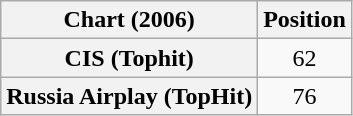<table class="wikitable plainrowheaders" style="text-align:center;">
<tr>
<th scope="col">Chart (2006)</th>
<th scope="col">Position</th>
</tr>
<tr>
<th scope="row">CIS (Tophit)</th>
<td>62</td>
</tr>
<tr>
<th scope="row">Russia Airplay (TopHit)</th>
<td>76</td>
</tr>
</table>
